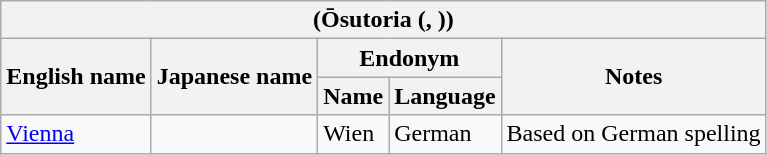<table class="wikitable sortable">
<tr>
<th colspan="5"> (Ōsutoria (, ))</th>
</tr>
<tr>
<th rowspan="2">English name</th>
<th rowspan="2">Japanese name</th>
<th colspan="2">Endonym</th>
<th rowspan="2">Notes</th>
</tr>
<tr>
<th>Name</th>
<th>Language</th>
</tr>
<tr>
<td><a href='#'>Vienna</a></td>
<td></td>
<td>Wien</td>
<td>German</td>
<td>Based on German spelling</td>
</tr>
</table>
